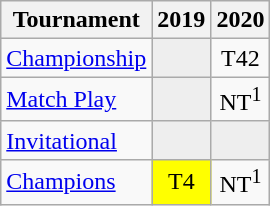<table class="wikitable" style="text-align:center;">
<tr>
<th>Tournament</th>
<th>2019</th>
<th>2020</th>
</tr>
<tr>
<td align="left"><a href='#'>Championship</a></td>
<td style="background:#eeeeee;"></td>
<td>T42</td>
</tr>
<tr>
<td align="left"><a href='#'>Match Play</a></td>
<td style="background:#eeeeee;"></td>
<td>NT<sup>1</sup></td>
</tr>
<tr>
<td align="left"><a href='#'>Invitational</a></td>
<td style="background:#eeeeee;"></td>
<td style="background:#eeeeee;"></td>
</tr>
<tr>
<td align="left"><a href='#'>Champions</a></td>
<td style="background:yellow;">T4</td>
<td>NT<sup>1</sup></td>
</tr>
</table>
